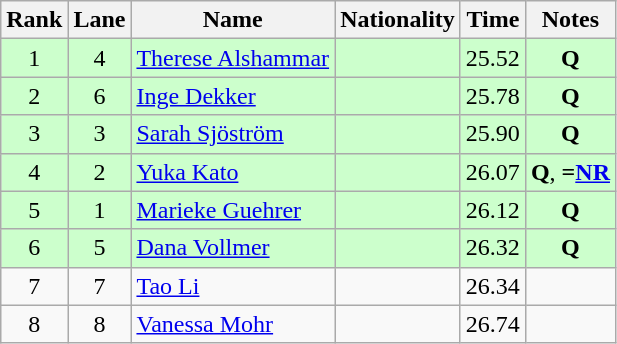<table class="wikitable sortable" style="text-align:center">
<tr>
<th>Rank</th>
<th>Lane</th>
<th>Name</th>
<th>Nationality</th>
<th>Time</th>
<th>Notes</th>
</tr>
<tr bgcolor=ccffcc>
<td>1</td>
<td>4</td>
<td align=left><a href='#'>Therese Alshammar</a></td>
<td align=left></td>
<td>25.52</td>
<td><strong>Q</strong></td>
</tr>
<tr bgcolor=ccffcc>
<td>2</td>
<td>6</td>
<td align=left><a href='#'>Inge Dekker</a></td>
<td align=left></td>
<td>25.78</td>
<td><strong>Q</strong></td>
</tr>
<tr bgcolor=ccffcc>
<td>3</td>
<td>3</td>
<td align=left><a href='#'>Sarah Sjöström</a></td>
<td align=left></td>
<td>25.90</td>
<td><strong>Q</strong></td>
</tr>
<tr bgcolor=ccffcc>
<td>4</td>
<td>2</td>
<td align=left><a href='#'>Yuka Kato</a></td>
<td align=left></td>
<td>26.07</td>
<td><strong>Q</strong>, <strong>=<a href='#'>NR</a></strong></td>
</tr>
<tr bgcolor=ccffcc>
<td>5</td>
<td>1</td>
<td align=left><a href='#'>Marieke Guehrer</a></td>
<td align=left></td>
<td>26.12</td>
<td><strong>Q</strong></td>
</tr>
<tr bgcolor=ccffcc>
<td>6</td>
<td>5</td>
<td align=left><a href='#'>Dana Vollmer</a></td>
<td align=left></td>
<td>26.32</td>
<td><strong>Q</strong></td>
</tr>
<tr>
<td>7</td>
<td>7</td>
<td align=left><a href='#'>Tao Li</a></td>
<td align=left></td>
<td>26.34</td>
<td></td>
</tr>
<tr>
<td>8</td>
<td>8</td>
<td align=left><a href='#'>Vanessa Mohr</a></td>
<td align=left></td>
<td>26.74</td>
<td></td>
</tr>
</table>
